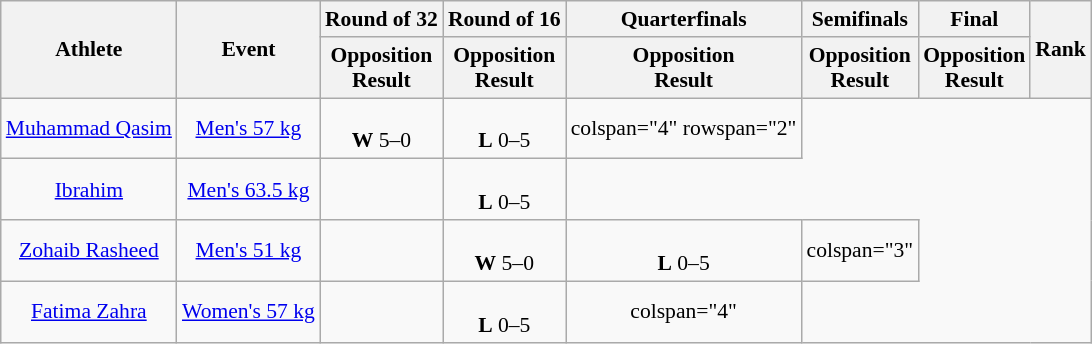<table class=wikitable style="text-align:center; font-size:90%">
<tr>
<th rowspan=2>Athlete</th>
<th rowspan=2>Event</th>
<th>Round of 32</th>
<th>Round of 16</th>
<th>Quarterfinals</th>
<th>Semifinals</th>
<th>Final</th>
<th rowspan=2>Rank</th>
</tr>
<tr>
<th>Opposition<br>Result</th>
<th>Opposition<br>Result</th>
<th>Opposition<br>Result</th>
<th>Opposition<br>Result</th>
<th>Opposition<br>Result</th>
</tr>
<tr>
<td><a href='#'>Muhammad Qasim</a></td>
<td><a href='#'>Men's 57 kg</a></td>
<td><br><strong>W</strong> 5–0</td>
<td><br> <strong>L</strong> 0–5</td>
<td>colspan="4" rowspan="2"</td>
</tr>
<tr>
<td><a href='#'>Ibrahim</a></td>
<td><a href='#'>Men's 63.5 kg</a></td>
<td></td>
<td><br><strong>L</strong> 0–5</td>
</tr>
<tr>
<td><a href='#'>Zohaib Rasheed</a></td>
<td><a href='#'>Men's 51 kg</a></td>
<td></td>
<td><br><strong>W</strong> 5–0</td>
<td><br><strong>L</strong> 0–5</td>
<td>colspan="3"</td>
</tr>
<tr>
<td><a href='#'>Fatima Zahra</a></td>
<td><a href='#'>Women's 57 kg</a></td>
<td></td>
<td><br><strong>L</strong> 0–5</td>
<td>colspan="4" </td>
</tr>
</table>
